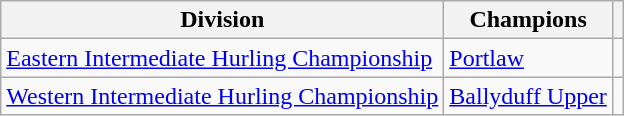<table class="wikitable">
<tr>
<th>Division</th>
<th>Champions</th>
<th></th>
</tr>
<tr>
<td><a href='#'>Eastern Intermediate Hurling Championship</a></td>
<td><a href='#'>Portlaw</a></td>
<td></td>
</tr>
<tr>
<td><a href='#'>Western Intermediate Hurling Championship</a></td>
<td><a href='#'>Ballyduff Upper</a></td>
<td></td>
</tr>
</table>
